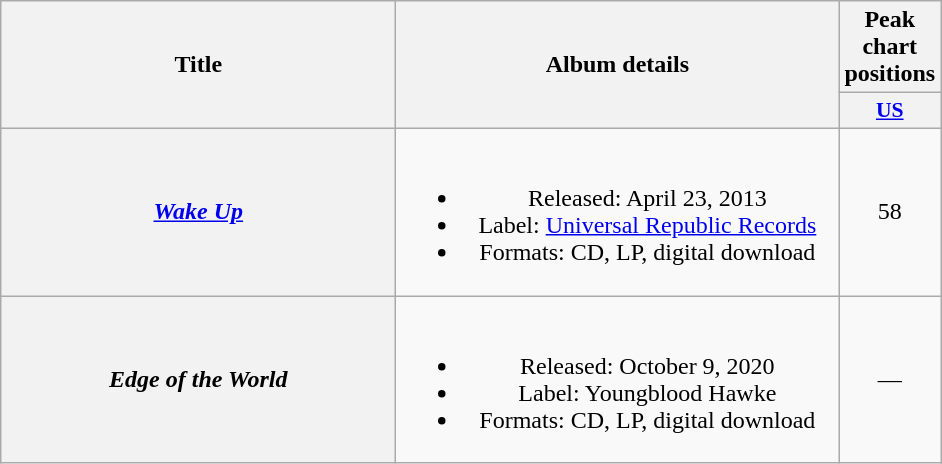<table class="wikitable plainrowheaders" style="text-align:center;">
<tr>
<th scope="col" rowspan="2" style="width:16em;">Title</th>
<th scope="col" rowspan="2" style="width:18em;">Album details</th>
<th scope="col">Peak chart positions</th>
</tr>
<tr>
<th scope="col" style="width:3em;font-size:90%;"><a href='#'>US</a><br></th>
</tr>
<tr>
<th scope="row"><em><a href='#'>Wake Up</a></em></th>
<td><br><ul><li>Released: April 23, 2013</li><li>Label: <a href='#'>Universal Republic Records</a></li><li>Formats: CD, LP, digital download</li></ul></td>
<td>58</td>
</tr>
<tr>
<th scope="row"><em>Edge of the World</em></th>
<td><br><ul><li>Released: October 9, 2020</li><li>Label: Youngblood Hawke</li><li>Formats: CD, LP, digital download</li></ul></td>
<td>—</td>
</tr>
</table>
